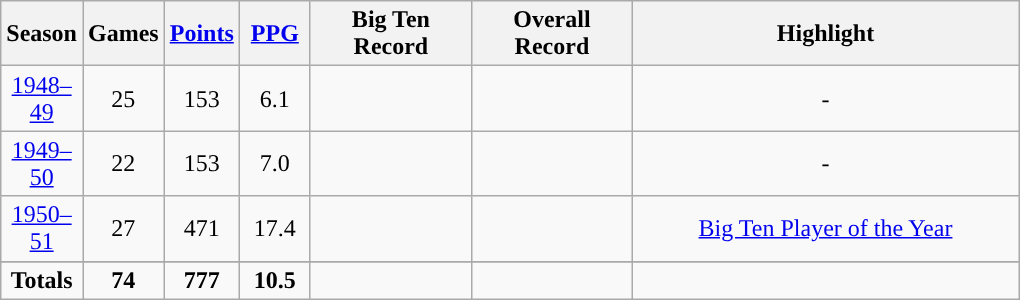<table class="wikitable sortable" style="text-align:center">
<tr>
<th width=40px>Season</th>
<th width=40px>Games</th>
<th width=40px><a href='#'>Points</a></th>
<th width=40px><a href='#'>PPG</a></th>
<th width=100px>Big Ten <br>Record</th>
<th width=100px>Overall <br>Record</th>
<th width=250px>Highlight</th>
</tr>
<tr>
<td><a href='#'>1948–49</a></td>
<td>25</td>
<td>153</td>
<td>6.1</td>
<td></td>
<td></td>
<td>-</td>
</tr>
<tr>
<td><a href='#'>1949–50</a></td>
<td>22</td>
<td>153</td>
<td>7.0</td>
<td></td>
<td></td>
<td>-</td>
</tr>
<tr>
<td><a href='#'>1950–51</a></td>
<td>27</td>
<td>471</td>
<td>17.4</td>
<td></td>
<td></td>
<td><a href='#'>Big Ten Player of the Year</a></td>
</tr>
<tr>
</tr>
<tr class="sortbottom">
<td><strong>Totals</strong></td>
<td><strong>74</strong></td>
<td><strong>777</strong></td>
<td><strong>10.5</strong></td>
<td><strong></strong></td>
<td><strong></strong></td>
<td></td>
</tr>
</table>
